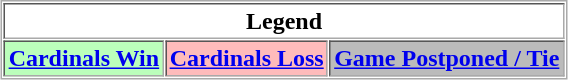<table border="1" cellpadding="2" cellspacing="1" style="margin:auto; border:1px solid #aaa;">
<tr>
<th colspan="3">Legend</th>
</tr>
<tr>
<th bgcolor="bbffbb"><a href='#'>Cardinals Win</a></th>
<th bgcolor="ffbbbb"><a href='#'>Cardinals Loss</a></th>
<th bgcolor="bbbbbb"><a href='#'>Game Postponed / Tie</a><br></th>
</tr>
</table>
